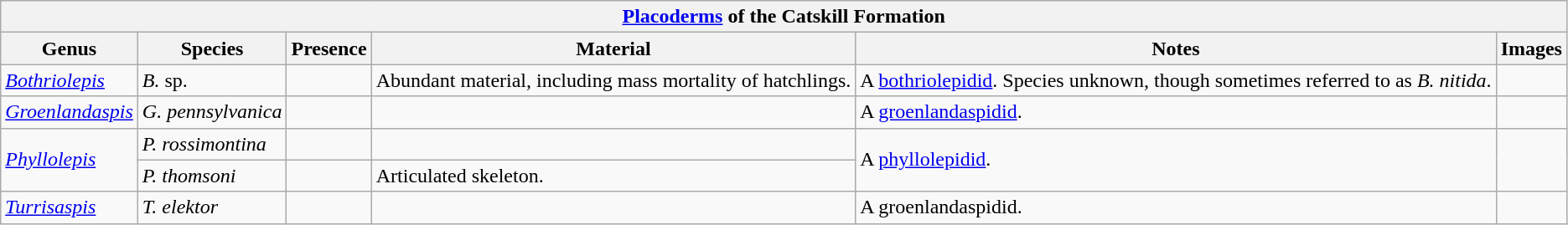<table class="wikitable" align="center">
<tr>
<th colspan="6" align="center"><a href='#'>Placoderms</a> of the Catskill Formation</th>
</tr>
<tr>
<th>Genus</th>
<th>Species</th>
<th>Presence</th>
<th>Material</th>
<th>Notes</th>
<th>Images</th>
</tr>
<tr>
<td><em><a href='#'>Bothriolepis</a></em></td>
<td><em>B.</em> sp.</td>
<td></td>
<td>Abundant material, including mass mortality of hatchlings.</td>
<td>A <a href='#'>bothriolepidid</a>. Species unknown, though sometimes referred to as <em>B. nitida</em>.</td>
<td></td>
</tr>
<tr>
<td><em><a href='#'>Groenlandaspis</a></em></td>
<td><em>G. pennsylvanica</em></td>
<td></td>
<td></td>
<td>A <a href='#'>groenlandaspidid</a>.</td>
<td></td>
</tr>
<tr>
<td rowspan="2"><em><a href='#'>Phyllolepis</a></em></td>
<td><em>P. rossimontina</em></td>
<td></td>
<td></td>
<td rowspan="2">A <a href='#'>phyllolepidid</a>.</td>
<td rowspan="2"></td>
</tr>
<tr>
<td><em>P. thomsoni</em></td>
<td></td>
<td>Articulated skeleton.</td>
</tr>
<tr>
<td><em><a href='#'>Turrisaspis</a></em></td>
<td><em>T. elektor</em></td>
<td></td>
<td></td>
<td>A groenlandaspidid.</td>
<td></td>
</tr>
</table>
